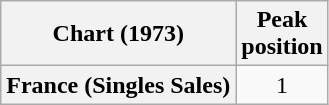<table class="wikitable sortable plainrowheaders" style="text-align:center">
<tr>
<th scope="col">Chart (1973)</th>
<th scope="col">Peak<br>position</th>
</tr>
<tr>
<th scope="row">France (Singles Sales)</th>
<td align="center">1</td>
</tr>
</table>
